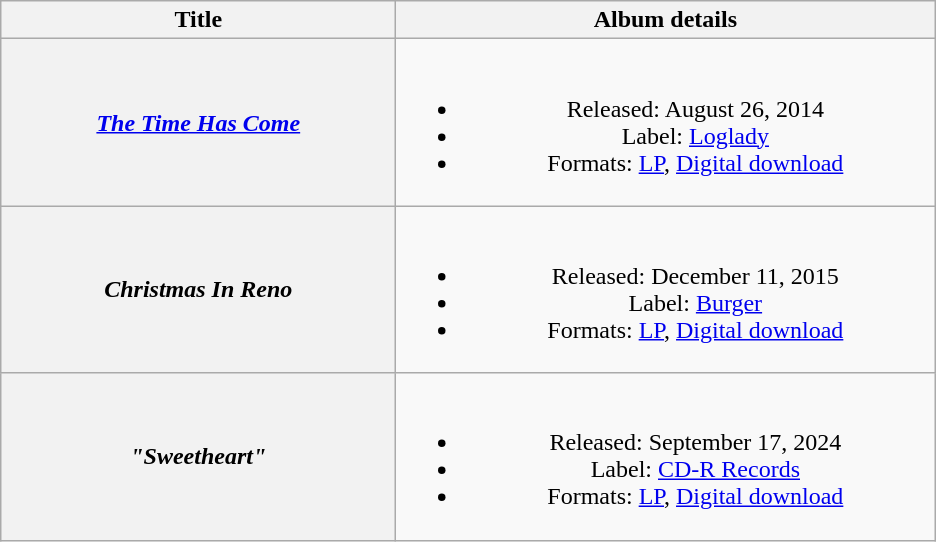<table class="wikitable plainrowheaders" style="text-align:center;">
<tr>
<th scope="col" rowspan="1" style="width:16em;">Title</th>
<th scope="col" rowspan="1" style="width:22em;">Album details</th>
</tr>
<tr>
<th scope="row"><em><a href='#'>The Time Has Come</a></em></th>
<td><br><ul><li>Released: August 26, 2014</li><li>Label: <a href='#'>Loglady</a></li><li>Formats: <a href='#'>LP</a>, <a href='#'>Digital download</a></li></ul></td>
</tr>
<tr>
<th scope="row"><em>Christmas In Reno </em></th>
<td><br><ul><li>Released: December 11, 2015</li><li>Label: <a href='#'>Burger</a></li><li>Formats: <a href='#'>LP</a>, <a href='#'>Digital download</a></li></ul></td>
</tr>
<tr>
<th scope="row"><em>"Sweetheart" </em></th>
<td><br><ul><li>Released: September 17, 2024</li><li>Label: <a href='#'>CD-R Records</a></li><li>Formats: <a href='#'>LP</a>, <a href='#'>Digital download</a></li></ul></td>
</tr>
</table>
